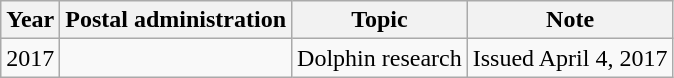<table class="wikitable">
<tr>
<th>Year</th>
<th>Postal administration</th>
<th>Topic</th>
<th>Note</th>
</tr>
<tr>
<td>2017</td>
<td></td>
<td>Dolphin research</td>
<td>Issued April 4, 2017</td>
</tr>
</table>
